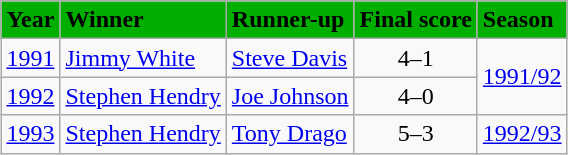<table class="wikitable" style="margin: auto">
<tr>
<th style="text-align: center; background-color: #00af00">Year</th>
<th style="text-align: left; background-color: #00af00">Winner</th>
<th style="text-align: left; background-color: #00af00">Runner-up</th>
<th style="text-align: left; background-color: #00af00">Final score</th>
<th style="text-align: left; background-color: #00af00">Season</th>
</tr>
<tr>
<td><a href='#'>1991</a></td>
<td> <a href='#'>Jimmy White</a></td>
<td> <a href='#'>Steve Davis</a></td>
<td style="text-align: center">4–1</td>
<td rowspan="2"><a href='#'>1991/92</a></td>
</tr>
<tr>
<td><a href='#'>1992</a></td>
<td> <a href='#'>Stephen Hendry</a></td>
<td> <a href='#'>Joe Johnson</a></td>
<td style="text-align: center">4–0</td>
</tr>
<tr>
<td><a href='#'>1993</a></td>
<td> <a href='#'>Stephen Hendry</a></td>
<td> <a href='#'>Tony Drago</a></td>
<td style="text-align: center">5–3</td>
<td><a href='#'>1992/93</a></td>
</tr>
</table>
